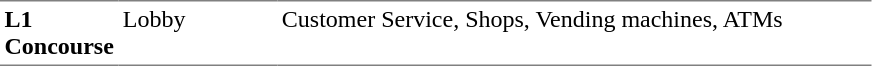<table table border=0 cellspacing=0 cellpadding=3>
<tr>
<td style="border-bottom:solid 1px gray; border-top:solid 1px gray;" valign=top width=50><strong>L1<br>Concourse</strong></td>
<td style="border-bottom:solid 1px gray; border-top:solid 1px gray;" valign=top width=100>Lobby</td>
<td style="border-bottom:solid 1px gray; border-top:solid 1px gray;" valign=top width=390>Customer Service, Shops, Vending machines, ATMs</td>
</tr>
</table>
